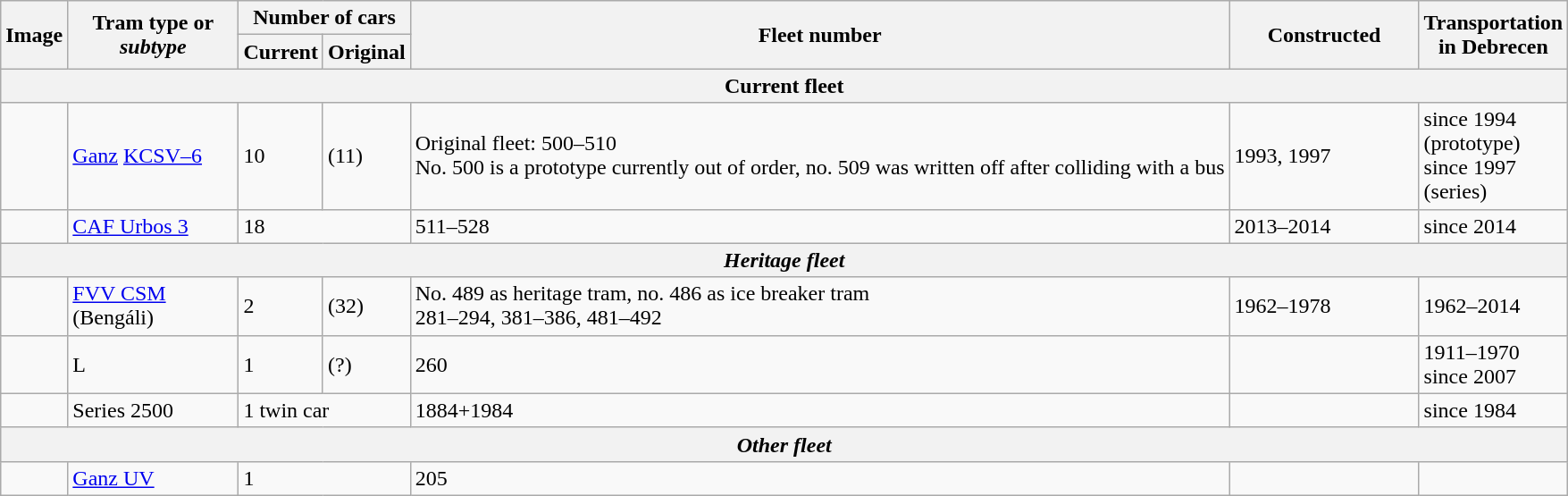<table class="wikitable">
<tr>
<th rowspan=2>Image</th>
<th rowspan=2; width="120">Tram type or<br><em>subtype</em></th>
<th colspan=2>Number of cars</th>
<th rowspan=2>Fleet number</th>
<th rowspan=2; width="134">Constructed</th>
<th rowspan=2; width="98">Transportation<br>in Debrecen</th>
</tr>
<tr>
<th>Current</th>
<th>Original</th>
</tr>
<tr>
<th colspan="8">Current fleet</th>
</tr>
<tr>
<td></td>
<td><a href='#'>Ganz</a> <a href='#'>KCSV–6</a></td>
<td>10</td>
<td>(11)</td>
<td>Original fleet: 500–510<br>No. 500 is a prototype currently out of order, no. 509 was written off after colliding with a bus</td>
<td>1993, 1997</td>
<td>since 1994 (prototype)<br>since 1997 (series)</td>
</tr>
<tr>
<td></td>
<td><a href='#'>CAF Urbos 3</a><br></td>
<td colspan=2>18</td>
<td>511–528</td>
<td>2013–2014</td>
<td>since 2014</td>
</tr>
<tr>
<th colspan="8"><em>Heritage fleet</em></th>
</tr>
<tr>
<td></td>
<td><a href='#'>FVV CSM</a><br>(Bengáli)</td>
<td>2</td>
<td>(32)</td>
<td>No. 489 as heritage tram, no. 486 as ice breaker tram<br>281–294, 381–386, 481–492</td>
<td>1962–1978</td>
<td>1962–2014</td>
</tr>
<tr>
<td></td>
<td>L</td>
<td>1</td>
<td>(?)</td>
<td>260</td>
<td></td>
<td>1911–1970<br>since 2007</td>
</tr>
<tr>
<td></td>
<td>Series 2500</td>
<td colspan=2>1 twin car</td>
<td>1884+1984</td>
<td></td>
<td>since 1984</td>
</tr>
<tr>
<th colspan="8"><em>Other fleet</em></th>
</tr>
<tr>
<td></td>
<td><a href='#'>Ganz UV</a></td>
<td colspan=2>1</td>
<td>205</td>
<td></td>
<td></td>
</tr>
</table>
